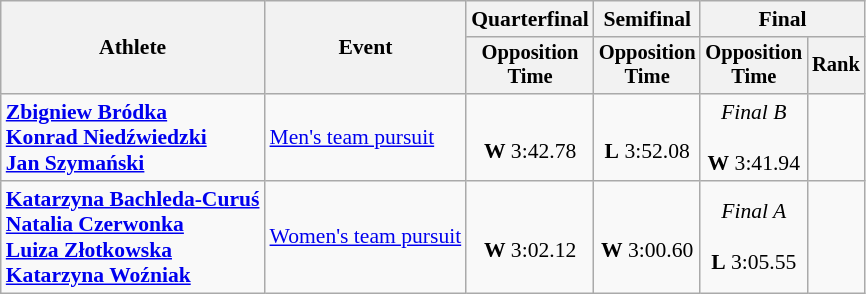<table class="wikitable" style="font-size:90%">
<tr>
<th rowspan="2">Athlete</th>
<th rowspan="2">Event</th>
<th>Quarterfinal</th>
<th>Semifinal</th>
<th colspan="2">Final</th>
</tr>
<tr style="font-size:95%">
<th>Opposition<br>Time</th>
<th>Opposition<br>Time</th>
<th>Opposition<br>Time</th>
<th>Rank</th>
</tr>
<tr align=center>
<td align=left><strong><a href='#'>Zbigniew Bródka</a><br><a href='#'>Konrad Niedźwiedzki</a><br><a href='#'>Jan Szymański</a></strong></td>
<td align=left><a href='#'>Men's team pursuit</a></td>
<td> <br><strong>W</strong> 3:42.78</td>
<td> <br><strong>L</strong> 3:52.08</td>
<td><em>Final B</em> <br> <br><strong>W</strong> 3:41.94</td>
<td></td>
</tr>
<tr align=center>
<td align=left><strong><a href='#'>Katarzyna Bachleda-Curuś</a><br><a href='#'>Natalia Czerwonka</a><br><a href='#'>Luiza Złotkowska</a><br><a href='#'>Katarzyna Woźniak</a></strong></td>
<td align=left><a href='#'>Women's team pursuit</a></td>
<td> <br><strong>W</strong> 3:02.12</td>
<td> <br><strong>W</strong> 3:00.60</td>
<td><em>Final A</em> <br> <br><strong>L</strong> 3:05.55</td>
<td></td>
</tr>
</table>
